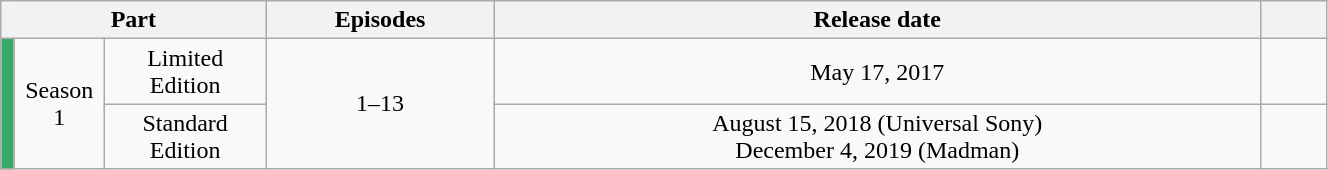<table class="wikitable" style="text-align:center; width: 70%;">
<tr>
<th colspan="3" width="20%">Part</th>
<th>Episodes</th>
<th>Release date</th>
<th width="5%"></th>
</tr>
<tr>
<td rowspan="2" width="1%" style="background: #38A969"></td>
<td rowspan="2">Season 1</td>
<td>Limited Edition</td>
<td rowspan="2">1–13</td>
<td>May 17, 2017</td>
<td></td>
</tr>
<tr>
<td>Standard Edition</td>
<td>August 15, 2018 (Universal Sony)<br>December 4, 2019 (Madman)</td>
<td></td>
</tr>
</table>
